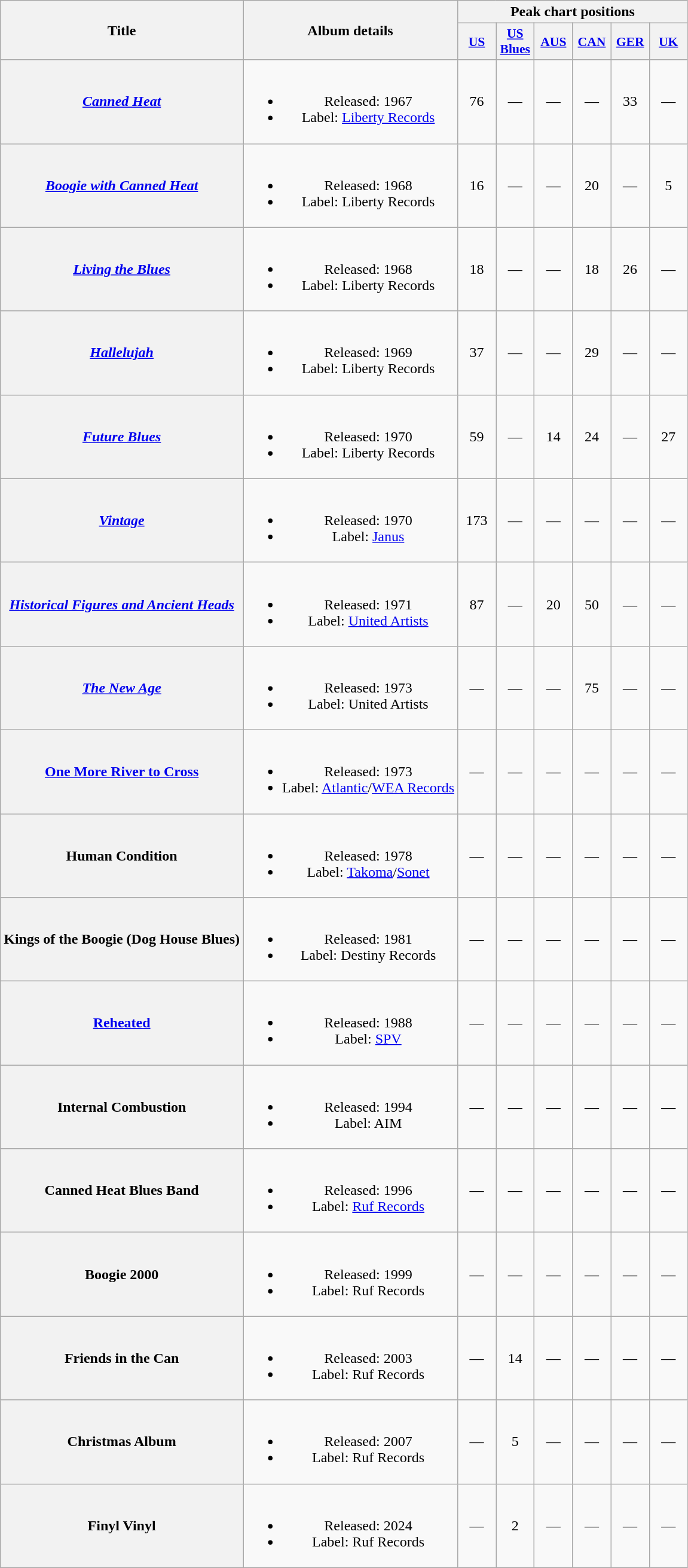<table class="wikitable plainrowheaders" style="text-align:center;">
<tr>
<th scope="col" rowspan="2">Title</th>
<th scope="col" rowspan="2">Album details</th>
<th colspan="6">Peak chart positions</th>
</tr>
<tr>
<th scope="col" style="width:2.5em;font-size:90%;"><a href='#'>US</a><br></th>
<th scope="col" style="width:2.5em;font-size:90%;"><a href='#'>US<br>Blues</a><br></th>
<th scope="col" style="width:2.5em;font-size:90%;"><a href='#'>AUS</a><br></th>
<th scope="col" style="width:2.5em;font-size:90%;"><a href='#'>CAN</a></th>
<th scope="col" style="width:2.5em;font-size:90%;"><a href='#'>GER</a><br></th>
<th scope="col" style="width:2.5em;font-size:90%;"><a href='#'>UK</a><br></th>
</tr>
<tr>
<th scope="row"><em><a href='#'>Canned Heat</a></em></th>
<td><br><ul><li>Released: 1967</li><li>Label: <a href='#'>Liberty Records</a></li></ul></td>
<td>76</td>
<td>—</td>
<td>—</td>
<td>—</td>
<td>33</td>
<td>—</td>
</tr>
<tr>
<th scope="row"><em><a href='#'>Boogie with Canned Heat</a></em></th>
<td><br><ul><li>Released: 1968</li><li>Label: Liberty Records</li></ul></td>
<td>16</td>
<td>—</td>
<td>—</td>
<td>20</td>
<td>—</td>
<td>5</td>
</tr>
<tr>
<th scope="row"><em><a href='#'>Living the Blues</a></em></th>
<td><br><ul><li>Released: 1968</li><li>Label: Liberty Records</li></ul></td>
<td>18</td>
<td>—</td>
<td>—</td>
<td>18</td>
<td>26</td>
<td>—</td>
</tr>
<tr>
<th scope="row"><em><a href='#'>Hallelujah</a></em></th>
<td><br><ul><li>Released: 1969</li><li>Label: Liberty Records</li></ul></td>
<td>37</td>
<td>—</td>
<td>—</td>
<td>29</td>
<td>—</td>
<td>—</td>
</tr>
<tr>
<th scope="row"><em><a href='#'>Future Blues</a></em></th>
<td><br><ul><li>Released: 1970</li><li>Label: Liberty Records</li></ul></td>
<td>59</td>
<td>—</td>
<td>14</td>
<td>24</td>
<td>—</td>
<td>27</td>
</tr>
<tr>
<th scope="row"><em><a href='#'>Vintage</a></em></th>
<td><br><ul><li>Released: 1970</li><li>Label: <a href='#'>Janus</a></li></ul></td>
<td>173</td>
<td>—</td>
<td>—</td>
<td>—</td>
<td>—</td>
<td>—</td>
</tr>
<tr>
<th scope="row"><em><a href='#'>Historical Figures and Ancient Heads</a></em></th>
<td><br><ul><li>Released: 1971</li><li>Label: <a href='#'>United Artists</a></li></ul></td>
<td>87</td>
<td>—</td>
<td>20</td>
<td>50</td>
<td>—</td>
<td>—</td>
</tr>
<tr>
<th scope="row"><a href='#'><em>The New Age</em></a><em></th>
<td><br><ul><li>Released: 1973</li><li>Label: United Artists</li></ul></td>
<td>—</td>
<td>—</td>
<td>—</td>
<td>75</td>
<td>—</td>
<td>—</td>
</tr>
<tr>
<th scope="row"></em><a href='#'>One More River to Cross</a><em></th>
<td><br><ul><li>Released: 1973</li><li>Label: <a href='#'>Atlantic</a>/<a href='#'>WEA Records</a></li></ul></td>
<td>—</td>
<td>—</td>
<td>—</td>
<td>—</td>
<td>—</td>
<td>—</td>
</tr>
<tr>
<th scope="row"></em>Human Condition<em></th>
<td><br><ul><li>Released: 1978</li><li>Label: <a href='#'>Takoma</a>/<a href='#'>Sonet</a></li></ul></td>
<td>—</td>
<td>—</td>
<td>—</td>
<td>—</td>
<td>—</td>
<td>—</td>
</tr>
<tr>
<th scope="row"></em>Kings of the Boogie (Dog House Blues)<em></th>
<td><br><ul><li>Released: 1981</li><li>Label: Destiny Records</li></ul></td>
<td>—</td>
<td>—</td>
<td>—</td>
<td>—</td>
<td>—</td>
<td>—</td>
</tr>
<tr>
<th scope="row"></em><a href='#'>Reheated</a><em></th>
<td><br><ul><li>Released: 1988</li><li>Label: <a href='#'>SPV</a></li></ul></td>
<td>—</td>
<td>—</td>
<td>—</td>
<td>—</td>
<td>—</td>
<td>—</td>
</tr>
<tr>
<th scope="row"></em>Internal Combustion<em></th>
<td><br><ul><li>Released: 1994</li><li>Label: AIM</li></ul></td>
<td>—</td>
<td>—</td>
<td>—</td>
<td>—</td>
<td>—</td>
<td>—</td>
</tr>
<tr>
<th scope="row"></em>Canned Heat Blues Band<em></th>
<td><br><ul><li>Released: 1996</li><li>Label: <a href='#'>Ruf Records</a></li></ul></td>
<td>—</td>
<td>—</td>
<td>—</td>
<td>—</td>
<td>—</td>
<td>—</td>
</tr>
<tr>
<th scope="row"></em>Boogie 2000<em></th>
<td><br><ul><li>Released: 1999</li><li>Label: Ruf Records</li></ul></td>
<td>—</td>
<td>—</td>
<td>—</td>
<td>—</td>
<td>—</td>
<td>—</td>
</tr>
<tr>
<th scope="row"></em>Friends in the Can<em></th>
<td><br><ul><li>Released: 2003</li><li>Label: Ruf Records</li></ul></td>
<td>—</td>
<td>14</td>
<td>—</td>
<td>—</td>
<td>—</td>
<td>—</td>
</tr>
<tr>
<th scope="row"></em>Christmas Album<em></th>
<td><br><ul><li>Released: 2007</li><li>Label: Ruf Records</li></ul></td>
<td>—</td>
<td>5</td>
<td>—</td>
<td>—</td>
<td>—</td>
<td>—</td>
</tr>
<tr>
<th scope="row"></em>Finyl Vinyl<em></th>
<td><br><ul><li>Released: 2024</li><li>Label: Ruf Records</li></ul></td>
<td>—</td>
<td>2</td>
<td>—</td>
<td>—</td>
<td>—</td>
<td>—</td>
</tr>
</table>
